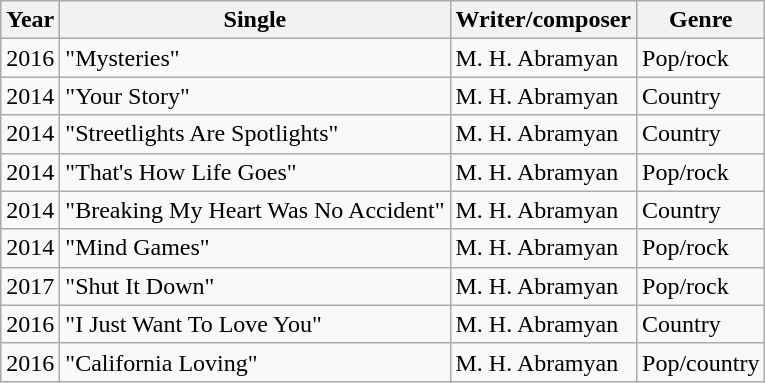<table class="wikitable">
<tr>
<th>Year</th>
<th>Single</th>
<th>Writer/composer</th>
<th>Genre</th>
</tr>
<tr>
<td>2016</td>
<td>"Mysteries"</td>
<td>M. H. Abramyan</td>
<td>Pop/rock</td>
</tr>
<tr>
<td>2014</td>
<td>"Your Story"</td>
<td>M. H. Abramyan</td>
<td>Country</td>
</tr>
<tr>
<td>2014</td>
<td>"Streetlights Are Spotlights"</td>
<td>M. H. Abramyan</td>
<td>Country</td>
</tr>
<tr>
<td>2014</td>
<td>"That's How Life Goes"</td>
<td>M. H. Abramyan</td>
<td>Pop/rock</td>
</tr>
<tr>
<td>2014</td>
<td>"Breaking My Heart Was No Accident"</td>
<td>M. H. Abramyan</td>
<td>Country</td>
</tr>
<tr>
<td>2014</td>
<td>"Mind Games"</td>
<td>M. H. Abramyan</td>
<td>Pop/rock</td>
</tr>
<tr>
<td>2017</td>
<td>"Shut It Down"</td>
<td>M. H. Abramyan</td>
<td>Pop/rock</td>
</tr>
<tr>
<td>2016</td>
<td>"I Just Want To Love You"</td>
<td>M. H. Abramyan</td>
<td>Country</td>
</tr>
<tr>
<td>2016</td>
<td>"California Loving"</td>
<td>M. H. Abramyan</td>
<td>Pop/country</td>
</tr>
</table>
